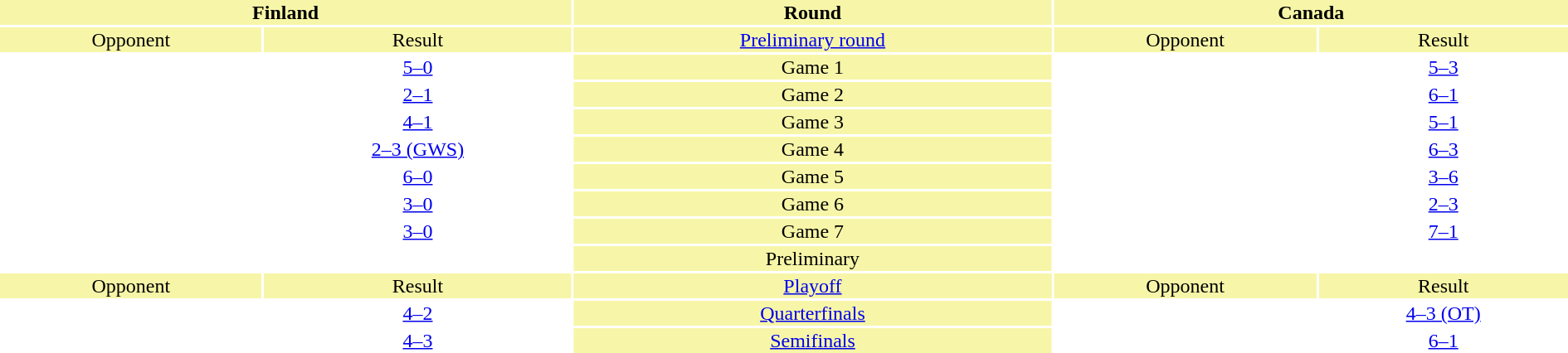<table width="100%" style="text-align:center">
<tr valign=top bgcolor=#F7F6A8>
<th colspan=2 style="width:1*">Finland</th>
<th>Round</th>
<th colspan=2 style="width:1*">Canada</th>
</tr>
<tr valign=top bgcolor=#F7F6A8>
<td>Opponent</td>
<td>Result</td>
<td bgcolor=#F7F6A8><a href='#'>Preliminary round</a></td>
<td>Opponent</td>
<td>Result</td>
</tr>
<tr>
<td align=left></td>
<td><a href='#'>5–0</a></td>
<td bgcolor=#F7F6A8>Game 1</td>
<td align=left></td>
<td><a href='#'>5–3</a></td>
</tr>
<tr>
<td align=left></td>
<td><a href='#'>2–1</a></td>
<td bgcolor=#F7F6A8>Game 2</td>
<td align=left></td>
<td><a href='#'>6–1</a></td>
</tr>
<tr>
<td align=left></td>
<td><a href='#'>4–1</a></td>
<td bgcolor=#F7F6A8>Game 3</td>
<td align=left></td>
<td><a href='#'>5–1</a></td>
</tr>
<tr>
<td align=left></td>
<td><a href='#'>2–3 (GWS)</a></td>
<td bgcolor=#F7F6A8>Game 4</td>
<td align=left></td>
<td><a href='#'>6–3</a></td>
</tr>
<tr>
<td align=left></td>
<td><a href='#'>6–0</a></td>
<td bgcolor=#F7F6A8>Game 5</td>
<td align=left></td>
<td><a href='#'>3–6</a></td>
</tr>
<tr>
<td align=left></td>
<td><a href='#'>3–0</a></td>
<td bgcolor=#F7F6A8>Game 6</td>
<td align=left></td>
<td><a href='#'>2–3</a></td>
</tr>
<tr>
<td align=left></td>
<td><a href='#'>3–0</a></td>
<td bgcolor=#F7F6A8>Game 7</td>
<td align=left></td>
<td><a href='#'>7–1</a></td>
</tr>
<tr>
<td colspan="2" align=center><br></td>
<td bgcolor="#F7F6A8">Preliminary</td>
<td colspan=2 align=center><br></td>
</tr>
<tr valign=top bgcolor=#F7F6A8>
<td>Opponent</td>
<td>Result</td>
<td bgcolor=#F7F6A8><a href='#'>Playoff</a></td>
<td>Opponent</td>
<td>Result</td>
</tr>
<tr>
<td align=left></td>
<td><a href='#'>4–2</a></td>
<td bgcolor=#F7F6A8><a href='#'>Quarterfinals</a></td>
<td align=left></td>
<td><a href='#'>4–3 (OT)</a></td>
</tr>
<tr>
<td align=left></td>
<td><a href='#'>4–3</a></td>
<td bgcolor=#F7F6A8><a href='#'>Semifinals</a></td>
<td align=left></td>
<td><a href='#'>6–1</a></td>
</tr>
</table>
